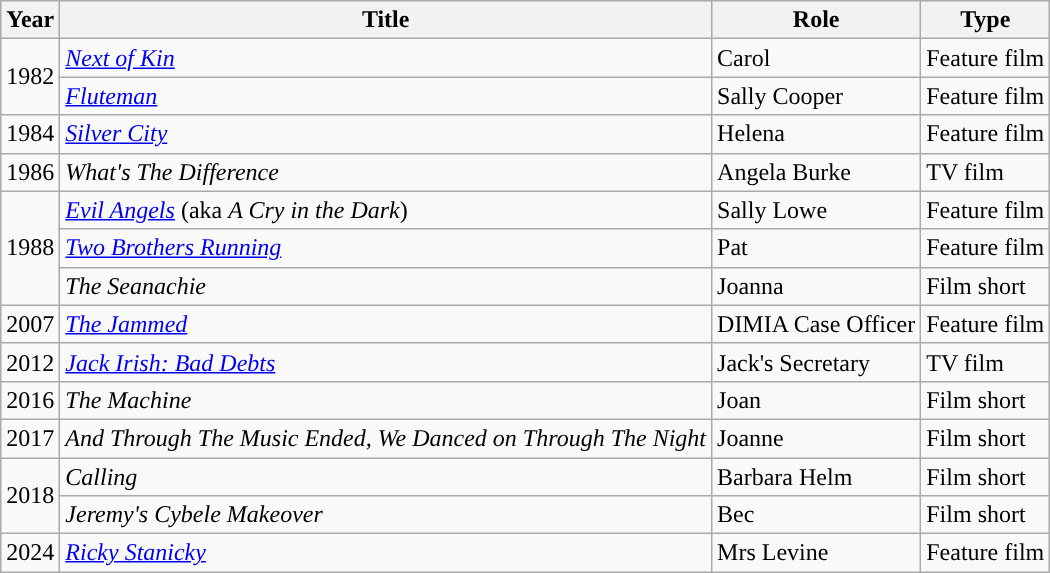<table class="wikitable">
<tr>
<th>Year</th>
<th>Title</th>
<th>Role</th>
<th>Type</th>
</tr>
<tr>
<td rowspan="2">1982</td>
<td><em><a href='#'>Next of Kin</a></em></td>
<td>Carol</td>
<td>Feature film</td>
</tr>
<tr>
<td><em><a href='#'>Fluteman</a></em></td>
<td>Sally Cooper</td>
<td>Feature film</td>
</tr>
<tr>
<td>1984</td>
<td><em><a href='#'>Silver City</a></em></td>
<td>Helena</td>
<td>Feature film</td>
</tr>
<tr>
<td>1986</td>
<td><em>What's The Difference</em></td>
<td>Angela Burke</td>
<td>TV film</td>
</tr>
<tr>
<td rowspan="3">1988</td>
<td><em><a href='#'>Evil Angels</a></em> (aka <em>A Cry in the Dark</em>)</td>
<td>Sally Lowe</td>
<td>Feature film</td>
</tr>
<tr>
<td><em><a href='#'>Two Brothers Running</a></em></td>
<td>Pat</td>
<td>Feature film</td>
</tr>
<tr>
<td><em>The Seanachie</em></td>
<td>Joanna</td>
<td>Film short</td>
</tr>
<tr>
<td>2007</td>
<td><em><a href='#'>The Jammed</a></em></td>
<td>DIMIA Case Officer</td>
<td>Feature film</td>
</tr>
<tr>
<td>2012</td>
<td><em><a href='#'>Jack Irish: Bad Debts</a></em></td>
<td>Jack's Secretary</td>
<td>TV film</td>
</tr>
<tr>
<td>2016</td>
<td><em>The Machine</em></td>
<td>Joan</td>
<td>Film short</td>
</tr>
<tr>
<td>2017</td>
<td><em>And Through The Music Ended, We Danced on Through The Night</em></td>
<td>Joanne</td>
<td>Film short</td>
</tr>
<tr>
<td rowspan="2">2018</td>
<td><em>Calling</em></td>
<td>Barbara Helm</td>
<td>Film short</td>
</tr>
<tr>
<td><em>Jeremy's Cybele Makeover</em></td>
<td>Bec</td>
<td>Film short</td>
</tr>
<tr>
<td>2024</td>
<td><em><a href='#'>Ricky Stanicky</a></em></td>
<td>Mrs Levine</td>
<td>Feature film</td>
</tr>
</table>
